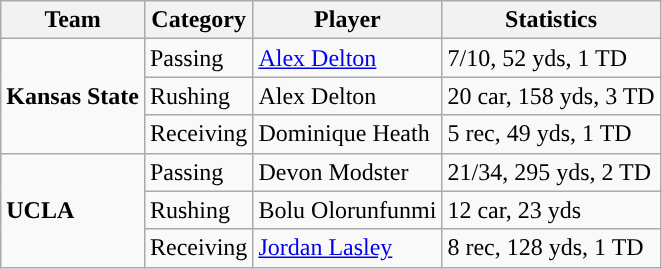<table class="wikitable">
<tr>
<th>Team</th>
<th>Category</th>
<th>Player</th>
<th>Statistics</th>
</tr>
<tr>
<td rowspan=3><strong>Kansas State</strong></td>
<td>Passing</td>
<td><a href='#'>Alex Delton</a></td>
<td>7/10, 52 yds, 1 TD</td>
</tr>
<tr>
<td>Rushing</td>
<td>Alex Delton</td>
<td>20 car, 158 yds, 3 TD</td>
</tr>
<tr>
<td>Receiving</td>
<td>Dominique Heath</td>
<td>5 rec, 49 yds, 1 TD</td>
</tr>
<tr>
<td rowspan=3><strong>UCLA</strong></td>
<td>Passing</td>
<td>Devon Modster</td>
<td>21/34, 295 yds, 2 TD</td>
</tr>
<tr>
<td>Rushing</td>
<td>Bolu Olorunfunmi</td>
<td>12 car, 23 yds</td>
</tr>
<tr>
<td>Receiving</td>
<td><a href='#'>Jordan Lasley</a></td>
<td>8 rec, 128 yds, 1 TD</td>
</tr>
</table>
